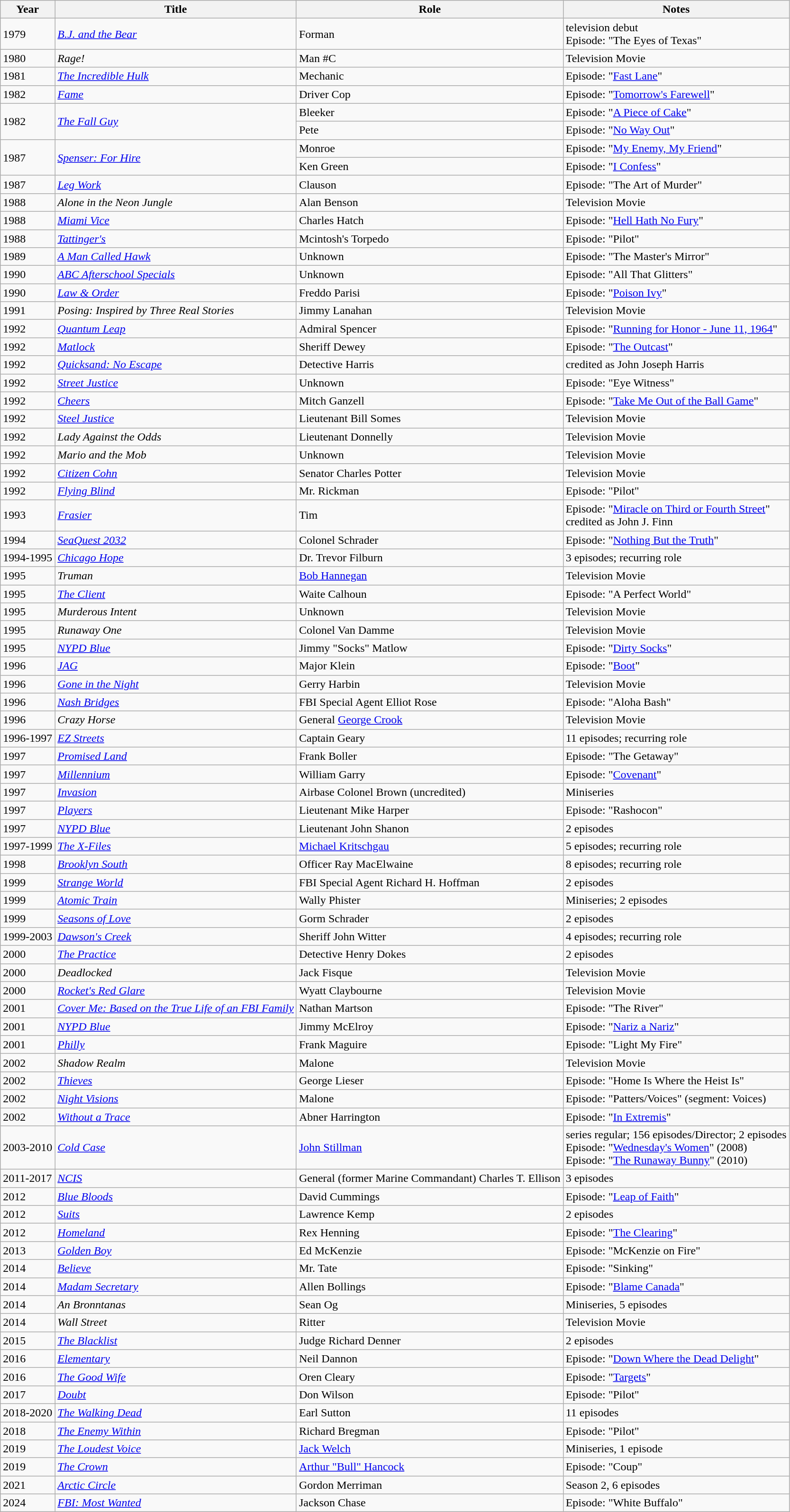<table class="wikitable sortable">
<tr>
<th>Year</th>
<th>Title</th>
<th>Role</th>
<th>Notes</th>
</tr>
<tr>
<td>1979</td>
<td><em><a href='#'>B.J. and the Bear</a></em></td>
<td>Forman</td>
<td>television debut<br>Episode: "The Eyes of Texas"</td>
</tr>
<tr>
<td>1980</td>
<td><em>Rage!</em></td>
<td>Man #C</td>
<td>Television Movie</td>
</tr>
<tr>
<td>1981</td>
<td><em><a href='#'>The Incredible Hulk</a></em></td>
<td>Mechanic</td>
<td>Episode: "<a href='#'>Fast Lane</a>"</td>
</tr>
<tr>
<td>1982</td>
<td><em><a href='#'>Fame</a></em></td>
<td>Driver Cop</td>
<td>Episode: "<a href='#'>Tomorrow's Farewell</a>"</td>
</tr>
<tr>
<td rowspan="2">1982</td>
<td rowspan="2"><em><a href='#'>The Fall Guy</a></em></td>
<td>Bleeker</td>
<td>Episode: "<a href='#'>A Piece of Cake</a>"</td>
</tr>
<tr>
<td>Pete</td>
<td>Episode: "<a href='#'>No Way Out</a>"</td>
</tr>
<tr>
<td rowspan="2">1987</td>
<td rowspan="2"><em><a href='#'>Spenser: For Hire</a></em></td>
<td>Monroe</td>
<td>Episode: "<a href='#'>My Enemy, My Friend</a>"</td>
</tr>
<tr>
<td>Ken Green</td>
<td>Episode: "<a href='#'>I Confess</a>"</td>
</tr>
<tr>
<td>1987</td>
<td><em><a href='#'>Leg Work</a></em></td>
<td>Clauson</td>
<td>Episode: "The Art of Murder"</td>
</tr>
<tr>
<td>1988</td>
<td><em>Alone in the Neon Jungle</em></td>
<td>Alan Benson</td>
<td>Television Movie</td>
</tr>
<tr>
<td>1988</td>
<td><em><a href='#'>Miami Vice</a></em></td>
<td>Charles Hatch</td>
<td>Episode: "<a href='#'>Hell Hath No Fury</a>"</td>
</tr>
<tr>
<td>1988</td>
<td><em><a href='#'>Tattinger's</a></em></td>
<td>Mcintosh's Torpedo</td>
<td>Episode: "Pilot"</td>
</tr>
<tr>
<td>1989</td>
<td><em><a href='#'>A Man Called Hawk</a></em></td>
<td>Unknown</td>
<td>Episode: "The Master's Mirror"</td>
</tr>
<tr>
<td>1990</td>
<td><em><a href='#'>ABC Afterschool Specials</a></em></td>
<td>Unknown</td>
<td>Episode: "All That Glitters"</td>
</tr>
<tr>
<td>1990</td>
<td><em><a href='#'>Law & Order</a></em></td>
<td>Freddo Parisi</td>
<td>Episode: "<a href='#'>Poison Ivy</a>"</td>
</tr>
<tr>
<td>1991</td>
<td><em>Posing: Inspired by Three Real Stories</em></td>
<td>Jimmy Lanahan</td>
<td>Television Movie</td>
</tr>
<tr>
<td>1992</td>
<td><em><a href='#'>Quantum Leap</a></em></td>
<td>Admiral Spencer</td>
<td>Episode: "<a href='#'>Running for Honor - June 11, 1964</a>"</td>
</tr>
<tr>
<td>1992</td>
<td><em><a href='#'>Matlock</a></em></td>
<td>Sheriff Dewey</td>
<td>Episode: "<a href='#'>The Outcast</a>"</td>
</tr>
<tr>
<td>1992</td>
<td><em><a href='#'>Quicksand: No Escape</a></em></td>
<td>Detective Harris</td>
<td>credited as John Joseph Harris</td>
</tr>
<tr>
<td>1992</td>
<td><em><a href='#'>Street Justice</a></em></td>
<td>Unknown</td>
<td>Episode: "Eye Witness"</td>
</tr>
<tr>
<td>1992</td>
<td><em><a href='#'>Cheers</a></em></td>
<td>Mitch Ganzell</td>
<td>Episode: "<a href='#'>Take Me Out of the Ball Game</a>"</td>
</tr>
<tr>
<td>1992</td>
<td><em><a href='#'>Steel Justice</a></em></td>
<td>Lieutenant Bill Somes</td>
<td>Television Movie</td>
</tr>
<tr>
<td>1992</td>
<td><em>Lady Against the Odds</em></td>
<td>Lieutenant Donnelly</td>
<td>Television Movie</td>
</tr>
<tr>
<td>1992</td>
<td><em>Mario and the Mob</em></td>
<td>Unknown</td>
<td>Television Movie</td>
</tr>
<tr>
<td>1992</td>
<td><em><a href='#'>Citizen Cohn</a></em></td>
<td>Senator Charles Potter</td>
<td>Television Movie</td>
</tr>
<tr>
<td>1992</td>
<td><em><a href='#'>Flying Blind</a></em></td>
<td>Mr. Rickman</td>
<td>Episode: "Pilot"</td>
</tr>
<tr>
<td>1993</td>
<td><em><a href='#'>Frasier</a></em></td>
<td>Tim</td>
<td>Episode: "<a href='#'>Miracle on Third or Fourth Street</a>"<br>credited as John J. Finn</td>
</tr>
<tr>
<td>1994</td>
<td><em><a href='#'>SeaQuest 2032</a></em></td>
<td>Colonel Schrader</td>
<td>Episode: "<a href='#'>Nothing But the Truth</a>"</td>
</tr>
<tr>
<td>1994-1995</td>
<td><em><a href='#'>Chicago Hope</a></em></td>
<td>Dr. Trevor Filburn</td>
<td>3 episodes; recurring role</td>
</tr>
<tr>
<td>1995</td>
<td><em>Truman</em></td>
<td><a href='#'>Bob Hannegan</a></td>
<td>Television Movie</td>
</tr>
<tr>
<td>1995</td>
<td><em><a href='#'>The Client</a></em></td>
<td>Waite Calhoun</td>
<td>Episode: "A Perfect World"</td>
</tr>
<tr>
<td>1995</td>
<td><em>Murderous Intent</em></td>
<td>Unknown</td>
<td>Television Movie</td>
</tr>
<tr>
<td>1995</td>
<td><em>Runaway One</em></td>
<td>Colonel Van Damme</td>
<td>Television Movie</td>
</tr>
<tr>
<td>1995</td>
<td><em><a href='#'>NYPD Blue</a></em></td>
<td>Jimmy "Socks" Matlow</td>
<td>Episode: "<a href='#'>Dirty Socks</a>"</td>
</tr>
<tr>
<td>1996</td>
<td><em><a href='#'>JAG</a></em></td>
<td>Major Klein</td>
<td>Episode: "<a href='#'>Boot</a>"</td>
</tr>
<tr>
<td>1996</td>
<td><em><a href='#'>Gone in the Night</a></em></td>
<td>Gerry Harbin</td>
<td>Television Movie</td>
</tr>
<tr>
<td>1996</td>
<td><em><a href='#'>Nash Bridges</a></em></td>
<td>FBI Special Agent Elliot Rose</td>
<td>Episode: "Aloha Bash"</td>
</tr>
<tr>
<td>1996</td>
<td><em>Crazy Horse</em></td>
<td>General <a href='#'>George Crook</a></td>
<td>Television Movie</td>
</tr>
<tr>
<td>1996-1997</td>
<td><em><a href='#'>EZ Streets</a></em></td>
<td>Captain Geary</td>
<td>11 episodes; recurring role</td>
</tr>
<tr>
<td>1997</td>
<td><em><a href='#'>Promised Land</a></em></td>
<td>Frank Boller</td>
<td>Episode: "The Getaway"</td>
</tr>
<tr>
<td>1997</td>
<td><em><a href='#'>Millennium</a></em></td>
<td>William Garry</td>
<td>Episode: "<a href='#'>Covenant</a>"</td>
</tr>
<tr>
<td>1997</td>
<td><em><a href='#'>Invasion</a></em></td>
<td>Airbase Colonel Brown (uncredited)</td>
<td>Miniseries</td>
</tr>
<tr>
<td>1997</td>
<td><em><a href='#'>Players</a></em></td>
<td>Lieutenant Mike Harper</td>
<td>Episode: "Rashocon"</td>
</tr>
<tr>
<td>1997</td>
<td><em><a href='#'>NYPD Blue</a></em></td>
<td>Lieutenant John Shanon</td>
<td>2 episodes</td>
</tr>
<tr>
<td>1997-1999</td>
<td><em><a href='#'>The X-Files</a></em></td>
<td><a href='#'>Michael Kritschgau</a></td>
<td>5 episodes; recurring role</td>
</tr>
<tr>
<td>1998</td>
<td><em><a href='#'>Brooklyn South</a></em></td>
<td>Officer Ray MacElwaine</td>
<td>8 episodes; recurring role</td>
</tr>
<tr>
<td>1999</td>
<td><em><a href='#'>Strange World</a></em></td>
<td>FBI Special Agent Richard H. Hoffman</td>
<td>2 episodes</td>
</tr>
<tr>
<td>1999</td>
<td><em><a href='#'>Atomic Train</a></em></td>
<td>Wally Phister</td>
<td>Miniseries; 2 episodes</td>
</tr>
<tr>
<td>1999</td>
<td><em><a href='#'>Seasons of Love</a></em></td>
<td>Gorm Schrader</td>
<td>2 episodes</td>
</tr>
<tr>
<td>1999-2003</td>
<td><em><a href='#'>Dawson's Creek</a></em></td>
<td>Sheriff John Witter</td>
<td>4 episodes; recurring role</td>
</tr>
<tr>
<td>2000</td>
<td><em><a href='#'>The Practice</a></em></td>
<td>Detective Henry Dokes</td>
<td>2 episodes</td>
</tr>
<tr>
<td>2000</td>
<td><em>Deadlocked</em></td>
<td>Jack Fisque</td>
<td>Television Movie</td>
</tr>
<tr>
<td>2000</td>
<td><em><a href='#'>Rocket's Red Glare</a></em></td>
<td>Wyatt Claybourne</td>
<td>Television Movie</td>
</tr>
<tr>
<td>2001</td>
<td><em><a href='#'>Cover Me: Based on the True Life of an FBI Family</a></em></td>
<td>Nathan Martson</td>
<td>Episode: "The River"</td>
</tr>
<tr>
<td>2001</td>
<td><em><a href='#'>NYPD Blue</a></em></td>
<td>Jimmy McElroy</td>
<td>Episode: "<a href='#'>Nariz a Nariz</a>"</td>
</tr>
<tr>
<td>2001</td>
<td><em><a href='#'>Philly</a></em></td>
<td>Frank Maguire</td>
<td>Episode: "Light My Fire"</td>
</tr>
<tr>
<td>2002</td>
<td><em>Shadow Realm</em></td>
<td>Malone</td>
<td>Television Movie</td>
</tr>
<tr>
<td>2002</td>
<td><em><a href='#'>Thieves</a></em></td>
<td>George Lieser</td>
<td>Episode: "Home Is Where the Heist Is"</td>
</tr>
<tr>
<td>2002</td>
<td><em><a href='#'>Night Visions</a></em></td>
<td>Malone</td>
<td>Episode: "Patters/Voices" (segment: Voices)</td>
</tr>
<tr>
<td>2002</td>
<td><em><a href='#'>Without a Trace</a></em></td>
<td>Abner Harrington</td>
<td>Episode: "<a href='#'>In Extremis</a>"</td>
</tr>
<tr>
<td>2003-2010</td>
<td><em><a href='#'>Cold Case</a></em></td>
<td><a href='#'>John Stillman</a></td>
<td>series regular; 156 episodes/Director; 2 episodes<br>Episode: "<a href='#'>Wednesday's Women</a>" (2008)<br>Episode: "<a href='#'>The Runaway Bunny</a>" (2010)</td>
</tr>
<tr>
<td>2011-2017</td>
<td><em><a href='#'>NCIS</a></em></td>
<td>General (former Marine Commandant) Charles T. Ellison</td>
<td>3 episodes</td>
</tr>
<tr>
<td>2012</td>
<td><em><a href='#'>Blue Bloods</a></em></td>
<td>David Cummings</td>
<td>Episode: "<a href='#'>Leap of Faith</a>"</td>
</tr>
<tr>
<td>2012</td>
<td><em><a href='#'>Suits</a></em></td>
<td>Lawrence Kemp</td>
<td>2 episodes</td>
</tr>
<tr>
<td>2012</td>
<td><em><a href='#'>Homeland</a></em></td>
<td>Rex Henning</td>
<td>Episode: "<a href='#'>The Clearing</a>"</td>
</tr>
<tr>
<td>2013</td>
<td><em><a href='#'>Golden Boy</a></em></td>
<td>Ed McKenzie</td>
<td>Episode: "McKenzie on Fire"</td>
</tr>
<tr>
<td>2014</td>
<td><em><a href='#'>Believe</a></em></td>
<td>Mr. Tate</td>
<td>Episode: "Sinking"</td>
</tr>
<tr>
<td>2014</td>
<td><em><a href='#'>Madam Secretary</a></em></td>
<td>Allen Bollings</td>
<td>Episode: "<a href='#'>Blame Canada</a>"</td>
</tr>
<tr>
<td>2014</td>
<td><em>An Bronntanas</em></td>
<td>Sean Og</td>
<td>Miniseries, 5 episodes</td>
</tr>
<tr>
<td>2014</td>
<td><em>Wall Street</em></td>
<td>Ritter</td>
<td>Television Movie</td>
</tr>
<tr>
<td>2015</td>
<td><em><a href='#'>The Blacklist</a></em></td>
<td>Judge Richard Denner</td>
<td>2 episodes</td>
</tr>
<tr>
<td>2016</td>
<td><em><a href='#'>Elementary</a></em></td>
<td>Neil Dannon</td>
<td>Episode: "<a href='#'>Down Where the Dead Delight</a>"</td>
</tr>
<tr>
<td>2016</td>
<td><em><a href='#'>The Good Wife</a></em></td>
<td>Oren Cleary</td>
<td>Episode: "<a href='#'>Targets</a>"</td>
</tr>
<tr>
<td>2017</td>
<td><em><a href='#'>Doubt</a></em></td>
<td>Don Wilson</td>
<td>Episode: "Pilot"</td>
</tr>
<tr>
<td>2018-2020</td>
<td><em><a href='#'>The Walking Dead</a></em></td>
<td>Earl Sutton</td>
<td>11 episodes</td>
</tr>
<tr>
<td>2018</td>
<td><em><a href='#'>The Enemy Within</a></em></td>
<td>Richard Bregman</td>
<td>Episode: "Pilot"</td>
</tr>
<tr>
<td>2019</td>
<td><em><a href='#'>The Loudest Voice</a></em></td>
<td><a href='#'>Jack Welch</a></td>
<td>Miniseries, 1 episode</td>
</tr>
<tr>
<td>2019</td>
<td><em><a href='#'>The Crown</a></em></td>
<td><a href='#'>Arthur "Bull" Hancock</a></td>
<td>Episode: "Coup"</td>
</tr>
<tr>
<td>2021</td>
<td><em><a href='#'>Arctic Circle</a></em></td>
<td>Gordon Merriman</td>
<td>Season 2, 6 episodes</td>
</tr>
<tr>
<td>2024</td>
<td><em><a href='#'>FBI: Most Wanted</a></em></td>
<td>Jackson Chase</td>
<td>Episode: "White Buffalo"</td>
</tr>
</table>
